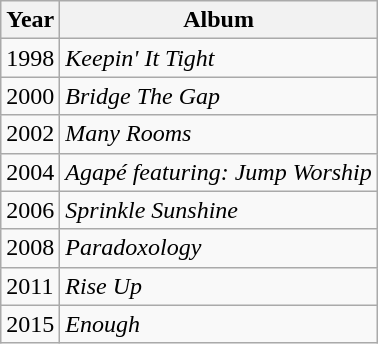<table class="wikitable">
<tr>
<th>Year</th>
<th>Album</th>
</tr>
<tr>
<td>1998</td>
<td><em>Keepin' It Tight</em></td>
</tr>
<tr>
<td>2000</td>
<td><em>Bridge The Gap</em></td>
</tr>
<tr>
<td>2002</td>
<td><em>Many Rooms</em></td>
</tr>
<tr>
<td>2004</td>
<td><em>Agapé featuring: Jump Worship</em></td>
</tr>
<tr>
<td>2006</td>
<td><em>Sprinkle Sunshine</em></td>
</tr>
<tr>
<td>2008</td>
<td><em>Paradoxology</em></td>
</tr>
<tr>
<td>2011</td>
<td><em>Rise Up</em></td>
</tr>
<tr>
<td>2015</td>
<td><em>Enough</em></td>
</tr>
</table>
